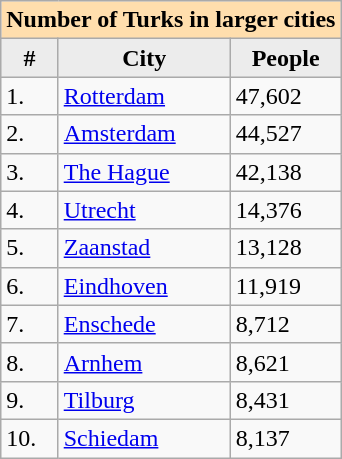<table class="wikitable">
<tr>
<td colspan="10"  style="text-align:center; background:#ffdead;"><strong>Number of Turks in larger cities </strong></td>
</tr>
<tr style="background:#ddd;">
<th style="background:#ececec;">#</th>
<th style="background:#ececec;">City</th>
<th style="background:#ececec;">People</th>
</tr>
<tr style="text-align:left;">
<td>1.</td>
<td><a href='#'>Rotterdam</a></td>
<td>47,602</td>
</tr>
<tr style="text-align:left;">
<td>2.</td>
<td><a href='#'>Amsterdam</a></td>
<td>44,527</td>
</tr>
<tr style="text-align:left;">
<td>3.</td>
<td><a href='#'>The Hague</a></td>
<td>42,138</td>
</tr>
<tr style="text-align:left;">
<td>4.</td>
<td><a href='#'>Utrecht</a></td>
<td>14,376</td>
</tr>
<tr style="text-align:left;">
<td>5.</td>
<td><a href='#'>Zaanstad</a></td>
<td>13,128</td>
</tr>
<tr style="text-align:left;">
<td>6.</td>
<td><a href='#'>Eindhoven</a></td>
<td>11,919</td>
</tr>
<tr style="text-align:left;">
<td>7.</td>
<td><a href='#'>Enschede</a></td>
<td>8,712</td>
</tr>
<tr style="text-align:left;">
<td>8.</td>
<td><a href='#'>Arnhem</a></td>
<td>8,621</td>
</tr>
<tr style="text-align:left;">
<td>9.</td>
<td><a href='#'>Tilburg</a></td>
<td>8,431</td>
</tr>
<tr style="text-align:left;">
<td>10.</td>
<td><a href='#'>Schiedam</a></td>
<td>8,137</td>
</tr>
</table>
